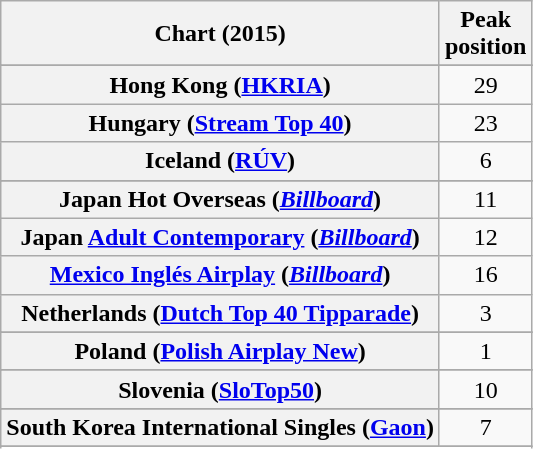<table class="wikitable sortable plainrowheaders" style="text-align:center;">
<tr>
<th scope="col">Chart (2015)</th>
<th scope="col">Peak<br>position</th>
</tr>
<tr>
</tr>
<tr>
</tr>
<tr>
</tr>
<tr>
</tr>
<tr>
</tr>
<tr>
</tr>
<tr>
</tr>
<tr>
</tr>
<tr>
</tr>
<tr>
</tr>
<tr>
</tr>
<tr>
</tr>
<tr>
</tr>
<tr>
</tr>
<tr>
</tr>
<tr>
<th scope="row">Hong Kong (<a href='#'>HKRIA</a>)</th>
<td>29</td>
</tr>
<tr>
<th scope="row">Hungary (<a href='#'>Stream Top 40</a>)</th>
<td>23</td>
</tr>
<tr>
<th scope="row">Iceland (<a href='#'>RÚV</a>)</th>
<td>6</td>
</tr>
<tr>
</tr>
<tr>
</tr>
<tr>
</tr>
<tr>
<th scope="row">Japan Hot Overseas (<em><a href='#'>Billboard</a></em>)</th>
<td style="text-align:center;">11</td>
</tr>
<tr>
<th scope="row">Japan <a href='#'>Adult Contemporary</a> (<em><a href='#'>Billboard</a></em>)</th>
<td style="text-align:center;">12</td>
</tr>
<tr>
<th scope="row"><a href='#'>Mexico Inglés Airplay</a> (<em><a href='#'>Billboard</a></em>)</th>
<td>16</td>
</tr>
<tr>
<th scope="row">Netherlands (<a href='#'>Dutch Top 40 Tipparade</a>)</th>
<td>3</td>
</tr>
<tr>
</tr>
<tr>
</tr>
<tr>
</tr>
<tr>
<th scope="row">Poland (<a href='#'>Polish Airplay New</a>)</th>
<td>1</td>
</tr>
<tr>
</tr>
<tr>
</tr>
<tr>
</tr>
<tr>
<th scope="row">Slovenia (<a href='#'>SloTop50</a>)</th>
<td align=center>10</td>
</tr>
<tr>
</tr>
<tr>
<th scope="row">South Korea International Singles (<a href='#'>Gaon</a>)</th>
<td>7</td>
</tr>
<tr>
</tr>
<tr>
</tr>
<tr>
</tr>
<tr>
</tr>
<tr>
</tr>
<tr>
</tr>
<tr>
</tr>
<tr>
</tr>
<tr>
</tr>
</table>
